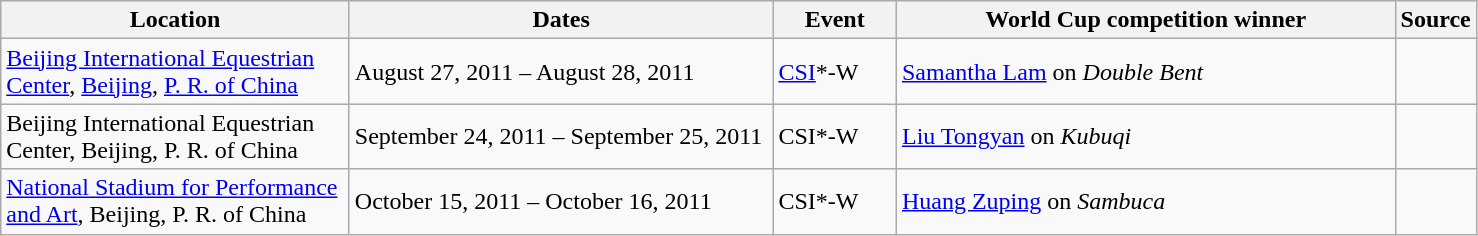<table class="wikitable">
<tr>
<th width=225>Location</th>
<th width=275>Dates</th>
<th width=75>Event</th>
<th width=325>World Cup competition winner</th>
<th>Source</th>
</tr>
<tr>
<td> <a href='#'>Beijing International Equestrian Center</a>, <a href='#'>Beijing</a>, <a href='#'>P. R. of China</a></td>
<td>August 27, 2011 – August 28, 2011</td>
<td><a href='#'>CSI</a>*-W</td>
<td> <a href='#'>Samantha Lam</a> on <em>Double Bent</em></td>
<td></td>
</tr>
<tr>
<td> Beijing International Equestrian Center, Beijing, P. R. of China</td>
<td>September 24, 2011 – September 25, 2011</td>
<td>CSI*-W</td>
<td> <a href='#'>Liu Tongyan</a> on <em>Kubuqi</em></td>
<td></td>
</tr>
<tr>
<td> <a href='#'>National Stadium for Performance and Art</a>, Beijing, P. R. of China</td>
<td>October 15, 2011 – October 16, 2011</td>
<td>CSI*-W</td>
<td> <a href='#'>Huang Zuping</a> on <em>Sambuca</em></td>
<td></td>
</tr>
</table>
